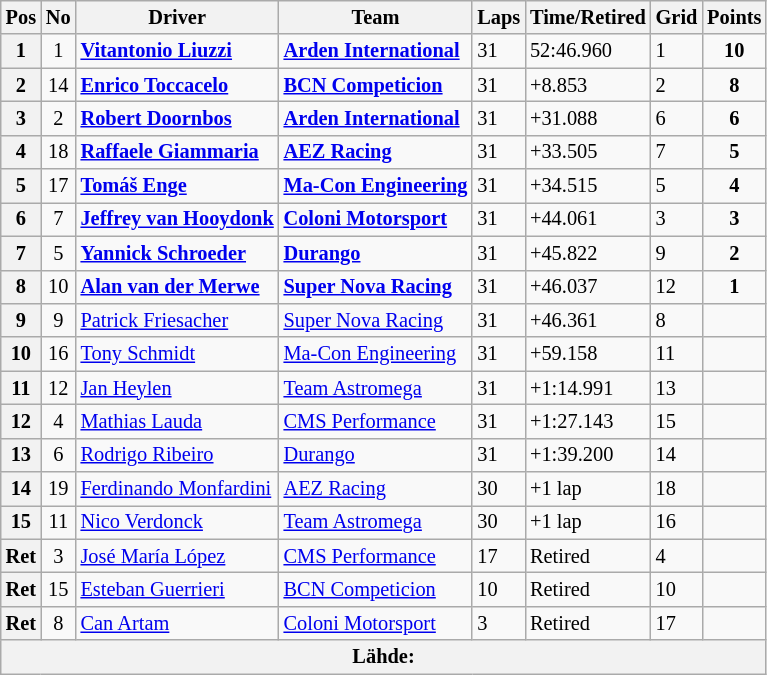<table class="wikitable" style="font-size:85%">
<tr>
<th>Pos</th>
<th>No</th>
<th>Driver</th>
<th>Team</th>
<th>Laps</th>
<th>Time/Retired</th>
<th>Grid</th>
<th>Points</th>
</tr>
<tr>
<th>1</th>
<td align="center">1</td>
<td><strong> <a href='#'>Vitantonio Liuzzi</a></strong></td>
<td><strong><a href='#'>Arden International</a></strong></td>
<td>31</td>
<td>52:46.960</td>
<td>1</td>
<td align="center"><strong>10</strong></td>
</tr>
<tr>
<th>2</th>
<td align="center">14</td>
<td><strong> <a href='#'>Enrico Toccacelo</a></strong></td>
<td><strong><a href='#'>BCN Competicion</a></strong></td>
<td>31</td>
<td>+8.853</td>
<td>2</td>
<td align="center"><strong>8</strong></td>
</tr>
<tr>
<th>3</th>
<td align="center">2</td>
<td><strong> <a href='#'>Robert Doornbos</a></strong></td>
<td><strong><a href='#'>Arden International</a></strong></td>
<td>31</td>
<td>+31.088</td>
<td>6</td>
<td align="center"><strong>6</strong></td>
</tr>
<tr>
<th>4</th>
<td align="center">18</td>
<td><strong> <a href='#'>Raffaele Giammaria</a></strong></td>
<td><strong><a href='#'>AEZ Racing</a></strong></td>
<td>31</td>
<td>+33.505</td>
<td>7</td>
<td align="center"><strong>5</strong></td>
</tr>
<tr>
<th>5</th>
<td align="center">17</td>
<td><strong> <a href='#'>Tomáš Enge</a></strong></td>
<td><strong><a href='#'>Ma-Con Engineering</a></strong></td>
<td>31</td>
<td>+34.515</td>
<td>5</td>
<td align="center"><strong>4</strong></td>
</tr>
<tr>
<th>6</th>
<td align="center">7</td>
<td><strong> <a href='#'>Jeffrey van Hooydonk</a></strong></td>
<td><strong><a href='#'>Coloni Motorsport</a></strong></td>
<td>31</td>
<td>+44.061</td>
<td>3</td>
<td align="center"><strong>3</strong></td>
</tr>
<tr>
<th>7</th>
<td align="center">5</td>
<td><strong> <a href='#'>Yannick Schroeder</a></strong></td>
<td><strong><a href='#'>Durango</a></strong></td>
<td>31</td>
<td>+45.822</td>
<td>9</td>
<td align="center"><strong>2</strong></td>
</tr>
<tr>
<th>8</th>
<td align="center">10</td>
<td><strong> <a href='#'>Alan van der Merwe</a></strong></td>
<td><strong><a href='#'>Super Nova Racing</a></strong></td>
<td>31</td>
<td>+46.037</td>
<td>12</td>
<td align="center"><strong>1</strong></td>
</tr>
<tr>
<th>9</th>
<td align="center">9</td>
<td> <a href='#'>Patrick Friesacher</a></td>
<td><a href='#'>Super Nova Racing</a></td>
<td>31</td>
<td>+46.361</td>
<td>8</td>
<td></td>
</tr>
<tr>
<th>10</th>
<td align="center">16</td>
<td> <a href='#'>Tony Schmidt</a></td>
<td><a href='#'>Ma-Con Engineering</a></td>
<td>31</td>
<td>+59.158</td>
<td>11</td>
<td></td>
</tr>
<tr>
<th>11</th>
<td align="center">12</td>
<td> <a href='#'>Jan Heylen</a></td>
<td><a href='#'>Team Astromega</a></td>
<td>31</td>
<td>+1:14.991</td>
<td>13</td>
<td></td>
</tr>
<tr>
<th>12</th>
<td align="center">4</td>
<td> <a href='#'>Mathias Lauda</a></td>
<td><a href='#'>CMS Performance</a></td>
<td>31</td>
<td>+1:27.143</td>
<td>15</td>
<td></td>
</tr>
<tr>
<th>13</th>
<td align="center">6</td>
<td> <a href='#'>Rodrigo Ribeiro</a></td>
<td><a href='#'>Durango</a></td>
<td>31</td>
<td>+1:39.200</td>
<td>14</td>
<td></td>
</tr>
<tr>
<th>14</th>
<td align="center">19</td>
<td> <a href='#'>Ferdinando Monfardini</a></td>
<td><a href='#'>AEZ Racing</a></td>
<td>30</td>
<td>+1 lap</td>
<td>18</td>
<td></td>
</tr>
<tr>
<th>15</th>
<td align="center">11</td>
<td> <a href='#'>Nico Verdonck</a></td>
<td><a href='#'>Team Astromega</a></td>
<td>30</td>
<td>+1 lap</td>
<td>16</td>
<td></td>
</tr>
<tr>
<th>Ret</th>
<td align="center">3</td>
<td> <a href='#'>José María López</a></td>
<td><a href='#'>CMS Performance</a></td>
<td>17</td>
<td>Retired</td>
<td>4</td>
<td></td>
</tr>
<tr>
<th>Ret</th>
<td align="center">15</td>
<td> <a href='#'>Esteban Guerrieri</a></td>
<td><a href='#'>BCN Competicion</a></td>
<td>10</td>
<td>Retired</td>
<td>10</td>
<td></td>
</tr>
<tr>
<th>Ret</th>
<td align="center">8</td>
<td> <a href='#'>Can Artam</a></td>
<td><a href='#'>Coloni Motorsport</a></td>
<td>3</td>
<td>Retired</td>
<td>17</td>
<td></td>
</tr>
<tr>
<th colspan="8">Lähde:</th>
</tr>
</table>
